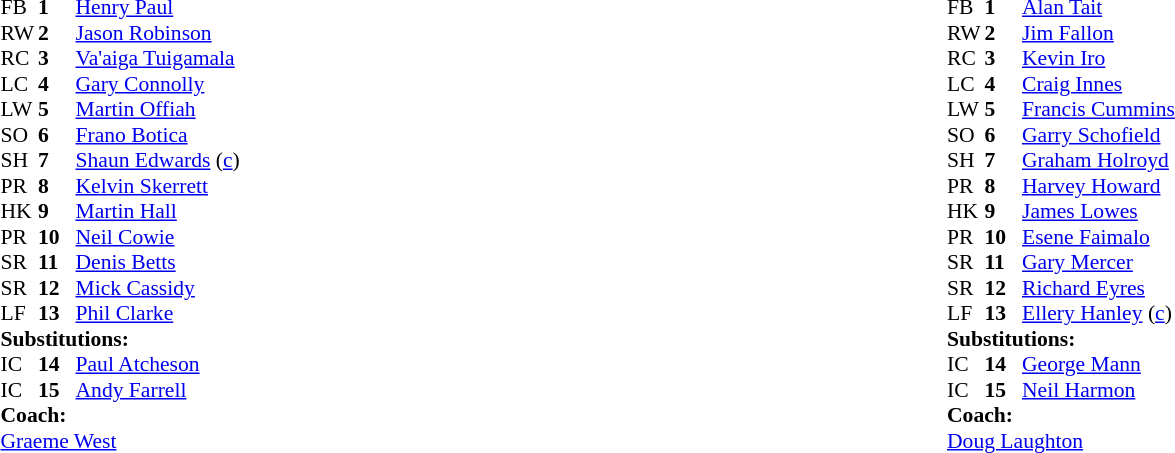<table width="100%">
<tr>
<td valign="top" width="50%"><br><table style="font-size: 90%" cellspacing="0" cellpadding="0">
<tr>
<th width="25"></th>
<th width="25"></th>
</tr>
<tr>
<td>FB</td>
<td><strong>1</strong></td>
<td><a href='#'>Henry Paul</a></td>
</tr>
<tr>
<td>RW</td>
<td><strong>2</strong></td>
<td><a href='#'>Jason Robinson</a></td>
</tr>
<tr>
<td>RC</td>
<td><strong>3</strong></td>
<td><a href='#'>Va'aiga Tuigamala</a></td>
</tr>
<tr>
<td>LC</td>
<td><strong>4</strong></td>
<td><a href='#'>Gary Connolly</a></td>
</tr>
<tr>
<td>LW</td>
<td><strong>5</strong></td>
<td><a href='#'>Martin Offiah</a></td>
</tr>
<tr>
<td>SO</td>
<td><strong>6</strong></td>
<td><a href='#'>Frano Botica</a></td>
</tr>
<tr>
<td>SH</td>
<td><strong>7</strong></td>
<td><a href='#'>Shaun Edwards</a> (<a href='#'>c</a>)</td>
</tr>
<tr>
<td>PR</td>
<td><strong>8</strong></td>
<td><a href='#'>Kelvin Skerrett</a></td>
<td></td>
</tr>
<tr>
<td>HK</td>
<td><strong>9</strong></td>
<td><a href='#'>Martin Hall</a></td>
</tr>
<tr>
<td>PR</td>
<td><strong>10</strong></td>
<td><a href='#'>Neil Cowie</a></td>
</tr>
<tr>
<td>SR</td>
<td><strong>11</strong></td>
<td><a href='#'>Denis Betts</a></td>
</tr>
<tr>
<td>SR</td>
<td><strong>12</strong></td>
<td><a href='#'>Mick Cassidy</a></td>
<td></td>
</tr>
<tr>
<td>LF</td>
<td><strong>13</strong></td>
<td><a href='#'>Phil Clarke</a></td>
</tr>
<tr>
<td colspan=3><strong>Substitutions:</strong></td>
</tr>
<tr>
<td>IC</td>
<td><strong>14</strong></td>
<td><a href='#'>Paul Atcheson</a></td>
<td></td>
</tr>
<tr>
<td>IC</td>
<td><strong>15</strong></td>
<td><a href='#'>Andy Farrell</a></td>
<td></td>
</tr>
<tr>
<td colspan=3><strong>Coach:</strong></td>
</tr>
<tr>
<td colspan="4"><a href='#'>Graeme West</a></td>
</tr>
</table>
</td>
<td valign="top" width="50%"><br><table style="font-size: 90%" cellspacing="0" cellpadding="0">
<tr>
<th width="25"></th>
<th width="25"></th>
</tr>
<tr>
<td>FB</td>
<td><strong>1</strong></td>
<td><a href='#'>Alan Tait</a></td>
</tr>
<tr>
<td>RW</td>
<td><strong>2</strong></td>
<td><a href='#'>Jim Fallon</a></td>
</tr>
<tr>
<td>RC</td>
<td><strong>3</strong></td>
<td><a href='#'>Kevin Iro</a></td>
</tr>
<tr>
<td>LC</td>
<td><strong>4</strong></td>
<td><a href='#'>Craig Innes</a></td>
</tr>
<tr>
<td>LW</td>
<td><strong>5</strong></td>
<td><a href='#'>Francis Cummins</a></td>
</tr>
<tr>
<td>SO</td>
<td><strong>6</strong></td>
<td><a href='#'>Garry Schofield</a></td>
</tr>
<tr>
<td>SH</td>
<td><strong>7</strong></td>
<td><a href='#'>Graham Holroyd</a></td>
</tr>
<tr>
<td>PR</td>
<td><strong>8</strong></td>
<td><a href='#'>Harvey Howard</a></td>
<td></td>
</tr>
<tr>
<td>HK</td>
<td><strong>9</strong></td>
<td><a href='#'>James Lowes</a></td>
</tr>
<tr>
<td>PR</td>
<td><strong>10</strong></td>
<td><a href='#'>Esene Faimalo</a></td>
<td></td>
</tr>
<tr>
<td>SR</td>
<td><strong>11</strong></td>
<td><a href='#'>Gary Mercer</a></td>
</tr>
<tr>
<td>SR</td>
<td><strong>12</strong></td>
<td><a href='#'>Richard Eyres</a></td>
</tr>
<tr>
<td>LF</td>
<td><strong>13</strong></td>
<td><a href='#'>Ellery Hanley</a> (<a href='#'>c</a>)</td>
</tr>
<tr>
<td colspan=3><strong>Substitutions:</strong></td>
</tr>
<tr>
<td>IC</td>
<td><strong>14</strong></td>
<td><a href='#'>George Mann</a></td>
<td></td>
</tr>
<tr>
<td>IC</td>
<td><strong>15</strong></td>
<td><a href='#'>Neil Harmon</a></td>
<td></td>
</tr>
<tr>
<td colspan=3><strong>Coach:</strong></td>
</tr>
<tr>
<td colspan="4"><a href='#'>Doug Laughton</a></td>
</tr>
</table>
</td>
</tr>
</table>
